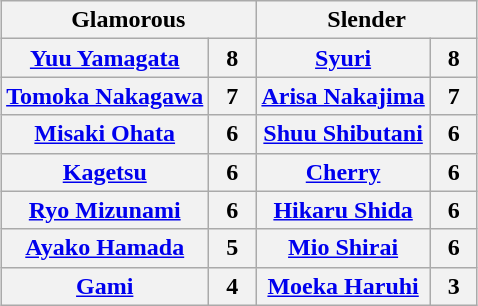<table class="wikitable" style="margin: 1em auto 1em auto">
<tr>
<th colspan="2">Glamorous</th>
<th colspan="2">Slender</th>
</tr>
<tr>
<th><a href='#'>Yuu Yamagata</a></th>
<th>  8  </th>
<th><a href='#'>Syuri</a></th>
<th>  8  </th>
</tr>
<tr>
<th><a href='#'>Tomoka Nakagawa</a></th>
<th>7</th>
<th><a href='#'>Arisa Nakajima</a></th>
<th>7</th>
</tr>
<tr>
<th><a href='#'>Misaki Ohata</a></th>
<th>6</th>
<th><a href='#'>Shuu Shibutani</a></th>
<th>6</th>
</tr>
<tr>
<th><a href='#'>Kagetsu</a></th>
<th>6</th>
<th><a href='#'>Cherry</a></th>
<th>6</th>
</tr>
<tr>
<th><a href='#'>Ryo Mizunami</a></th>
<th>6</th>
<th><a href='#'>Hikaru Shida</a></th>
<th>6</th>
</tr>
<tr>
<th><a href='#'>Ayako Hamada</a></th>
<th>5</th>
<th><a href='#'>Mio Shirai</a></th>
<th>6</th>
</tr>
<tr>
<th><a href='#'>Gami</a></th>
<th>4</th>
<th><a href='#'>Moeka Haruhi</a></th>
<th>3</th>
</tr>
</table>
